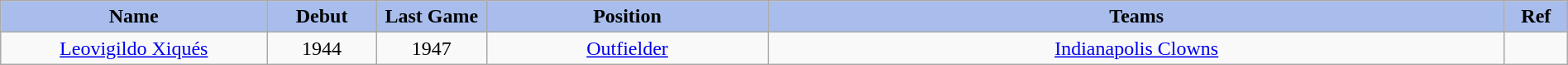<table class="wikitable" style="width: 100%">
<tr>
<th style="background:#a8bdec; width:17%;">Name</th>
<th style="width:7%; background:#a8bdec;">Debut</th>
<th style="width:7%; background:#a8bdec;">Last Game</th>
<th style="width:18%; background:#a8bdec;">Position</th>
<th style="width:47%; background:#a8bdec;">Teams</th>
<th style="width:4%; background:#a8bdec;">Ref</th>
</tr>
<tr align=center>
<td><a href='#'>Leovigildo Xiqués</a></td>
<td>1944</td>
<td>1947</td>
<td><a href='#'>Outfielder</a></td>
<td><a href='#'>Indianapolis Clowns</a></td>
<td></td>
</tr>
</table>
